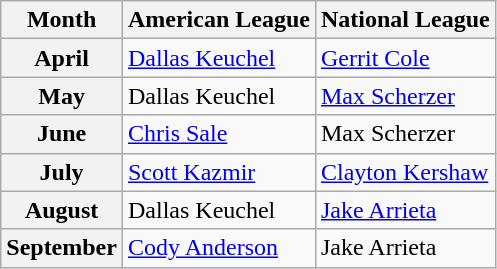<table class="wikitable">
<tr>
<th>Month</th>
<th>American League</th>
<th>National League</th>
</tr>
<tr>
<th>April</th>
<td><a href='#'>Dallas Keuchel</a></td>
<td><a href='#'>Gerrit Cole</a></td>
</tr>
<tr>
<th>May</th>
<td>Dallas Keuchel</td>
<td><a href='#'>Max Scherzer</a></td>
</tr>
<tr>
<th>June</th>
<td><a href='#'>Chris Sale</a></td>
<td>Max Scherzer</td>
</tr>
<tr>
<th>July</th>
<td><a href='#'>Scott Kazmir</a></td>
<td><a href='#'>Clayton Kershaw</a></td>
</tr>
<tr>
<th>August</th>
<td>Dallas Keuchel</td>
<td><a href='#'>Jake Arrieta</a></td>
</tr>
<tr>
<th>September</th>
<td><a href='#'>Cody Anderson</a></td>
<td>Jake Arrieta</td>
</tr>
</table>
